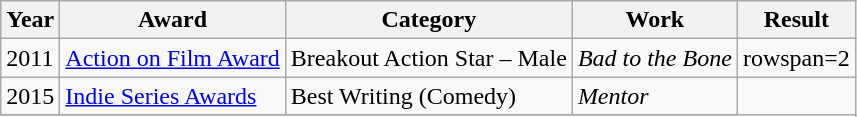<table class="wikitable sortable">
<tr>
<th>Year</th>
<th>Award</th>
<th>Category</th>
<th>Work</th>
<th>Result</th>
</tr>
<tr>
<td>2011</td>
<td><a href='#'>Action on Film Award</a></td>
<td>Breakout Action Star – Male</td>
<td><em>Bad to the Bone</em></td>
<td>rowspan=2 </td>
</tr>
<tr>
<td>2015</td>
<td><a href='#'>Indie Series Awards</a></td>
<td>Best Writing (Comedy)</td>
<td><em>Mentor</em></td>
</tr>
<tr>
</tr>
</table>
